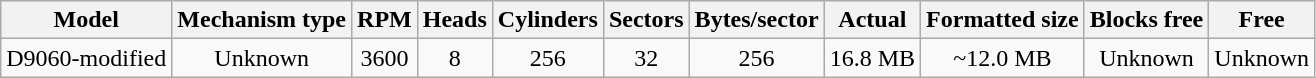<table class="wikitable">
<tr>
<th>Model</th>
<th>Mechanism type</th>
<th>RPM</th>
<th>Heads</th>
<th>Cylinders</th>
<th>Sectors</th>
<th>Bytes/sector</th>
<th>Actual</th>
<th>Formatted size</th>
<th>Blocks free</th>
<th>Free</th>
</tr>
<tr style="text-align: center;">
<td>D9060-modified</td>
<td>Unknown</td>
<td>3600</td>
<td>8</td>
<td>256</td>
<td>32</td>
<td>256</td>
<td>16.8 MB</td>
<td>~12.0 MB</td>
<td>Unknown</td>
<td>Unknown</td>
</tr>
</table>
